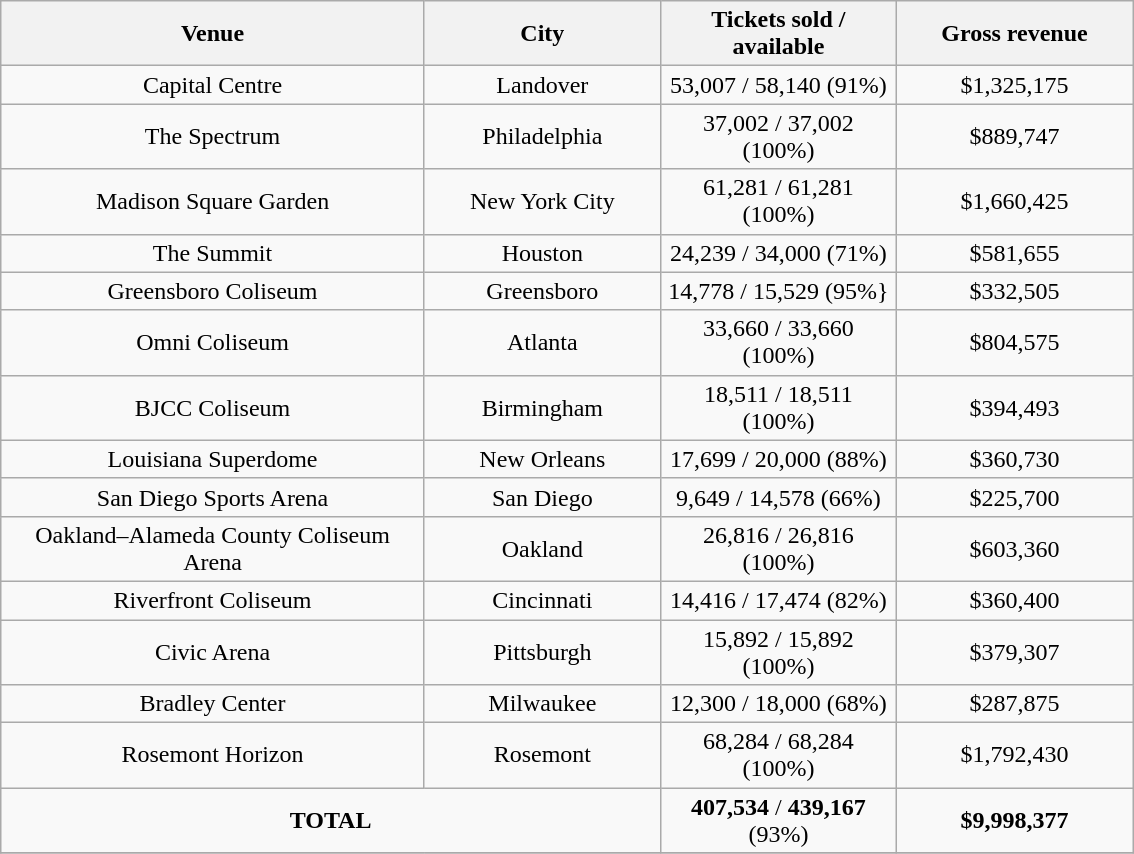<table class="wikitable" style="text-align:center">
<tr>
<th style="width:275px;">Venue</th>
<th style="width:150px;">City</th>
<th style="width:150px;">Tickets sold / available</th>
<th style="width:150px;">Gross revenue</th>
</tr>
<tr>
<td>Capital Centre</td>
<td>Landover</td>
<td>53,007 / 58,140 (91%)</td>
<td>$1,325,175</td>
</tr>
<tr>
<td>The Spectrum</td>
<td>Philadelphia</td>
<td>37,002 / 37,002 (100%)</td>
<td>$889,747</td>
</tr>
<tr>
<td>Madison Square Garden</td>
<td>New York City</td>
<td>61,281 / 61,281 (100%)</td>
<td>$1,660,425</td>
</tr>
<tr>
<td>The Summit</td>
<td>Houston</td>
<td>24,239 / 34,000 (71%)</td>
<td>$581,655</td>
</tr>
<tr>
<td>Greensboro Coliseum</td>
<td>Greensboro</td>
<td>14,778 / 15,529 (95%}</td>
<td>$332,505</td>
</tr>
<tr>
<td>Omni Coliseum</td>
<td>Atlanta</td>
<td>33,660 / 33,660 (100%)</td>
<td>$804,575</td>
</tr>
<tr>
<td>BJCC Coliseum</td>
<td>Birmingham</td>
<td>18,511 / 18,511 (100%)</td>
<td>$394,493</td>
</tr>
<tr>
<td>Louisiana Superdome</td>
<td>New Orleans</td>
<td>17,699 / 20,000 (88%)</td>
<td>$360,730</td>
</tr>
<tr>
<td>San Diego Sports Arena</td>
<td>San Diego</td>
<td>9,649 / 14,578 (66%)</td>
<td>$225,700</td>
</tr>
<tr>
<td>Oakland–Alameda County Coliseum Arena</td>
<td>Oakland</td>
<td>26,816 / 26,816 (100%)</td>
<td>$603,360</td>
</tr>
<tr>
<td>Riverfront Coliseum</td>
<td>Cincinnati</td>
<td>14,416 / 17,474 (82%)</td>
<td>$360,400</td>
</tr>
<tr>
<td>Civic Arena</td>
<td>Pittsburgh</td>
<td>15,892 / 15,892 (100%)</td>
<td>$379,307</td>
</tr>
<tr>
<td>Bradley Center</td>
<td>Milwaukee</td>
<td>12,300 / 18,000 (68%)</td>
<td>$287,875</td>
</tr>
<tr>
<td>Rosemont Horizon</td>
<td>Rosemont</td>
<td>68,284 / 68,284 (100%)</td>
<td>$1,792,430</td>
</tr>
<tr>
<td colspan="2"><strong>TOTAL</strong></td>
<td><strong>407,534</strong> / <strong>439,167</strong> (93%)</td>
<td><strong>$9,998,377</strong></td>
</tr>
<tr>
</tr>
</table>
